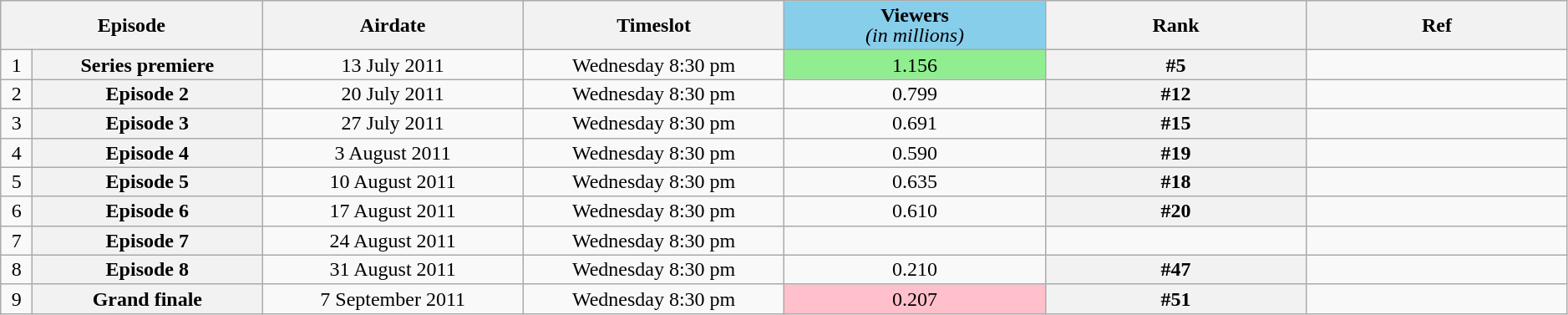<table class="wikitable plainrowheaders" style="text-align:center; line-height:16px; width:99%;">
<tr>
<th bgcolor="skyblue" colspan="2" width=10%>Episode</th>
<th bgcolor="skyblue" width=10%>Airdate</th>
<th bgcolor="skyblue" width=10%>Timeslot</th>
<td bgcolor="skyblue" width=10%><strong>Viewers</strong><br><em>(in millions)</em></td>
<th bgcolor="skyblue" width=10%>Rank</th>
<th bgcolor="skyblue" width=10%>Ref</th>
</tr>
<tr>
<td>1</td>
<th>Series premiere</th>
<td>13 July 2011</td>
<td>Wednesday 8:30 pm</td>
<td bgcolor="lightgreen">1.156</td>
<th bgcolor="lightgreen">#5</th>
<td></td>
</tr>
<tr>
<td>2</td>
<th>Episode 2</th>
<td>20 July 2011</td>
<td>Wednesday 8:30 pm</td>
<td>0.799</td>
<th>#12</th>
<td></td>
</tr>
<tr>
<td>3</td>
<th>Episode 3</th>
<td>27 July 2011</td>
<td>Wednesday 8:30 pm</td>
<td>0.691</td>
<th>#15</th>
<td></td>
</tr>
<tr>
<td>4</td>
<th>Episode 4</th>
<td>3 August 2011</td>
<td>Wednesday 8:30 pm</td>
<td>0.590</td>
<th>#19</th>
<td></td>
</tr>
<tr>
<td>5</td>
<th>Episode 5</th>
<td>10 August 2011</td>
<td>Wednesday 8:30 pm</td>
<td>0.635</td>
<th>#18</th>
<td></td>
</tr>
<tr>
<td>6</td>
<th>Episode 6</th>
<td>17 August 2011</td>
<td>Wednesday 8:30 pm</td>
<td>0.610</td>
<th>#20</th>
<td></td>
</tr>
<tr>
<td>7</td>
<th>Episode 7</th>
<td>24 August 2011</td>
<td>Wednesday 8:30 pm</td>
<td></td>
<td></td>
<td></td>
</tr>
<tr>
<td>8</td>
<th>Episode 8</th>
<td>31 August 2011</td>
<td>Wednesday 8:30 pm</td>
<td>0.210</td>
<th>#47</th>
<td></td>
</tr>
<tr>
<td>9</td>
<th>Grand finale</th>
<td>7 September 2011</td>
<td>Wednesday 8:30 pm</td>
<td bgcolor="pink">0.207</td>
<th bgcolor="pink">#51</th>
<td></td>
</tr>
</table>
